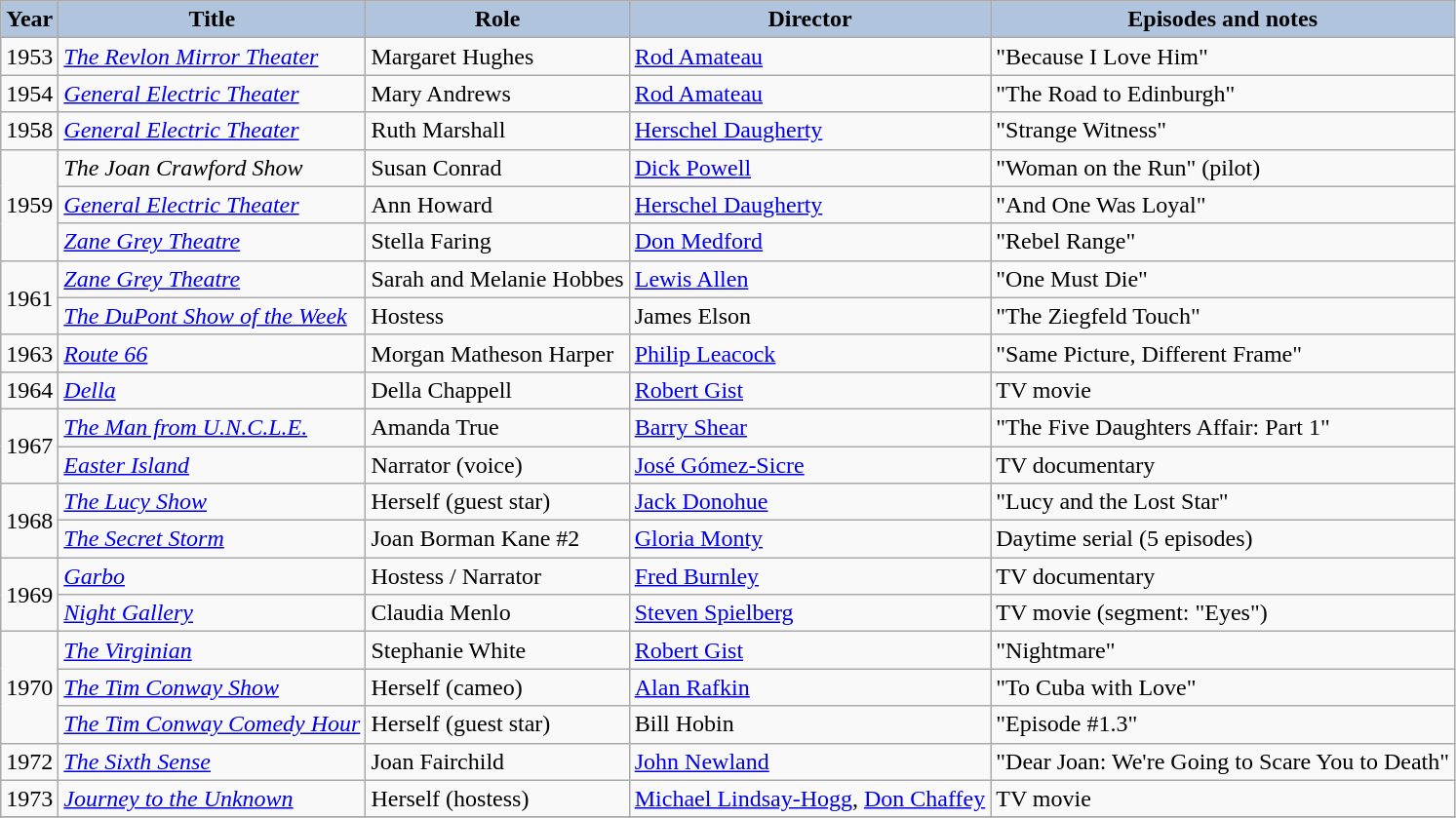<table class="wikitable sortable" style="font-size: 100%; background: #f9f9f9">
<tr>
<th style="background:#B0C4DE;">Year</th>
<th style="background:#B0C4DE;">Title</th>
<th style="background:#B0C4DE;">Role</th>
<th style="background:#B0C4DE;">Director</th>
<th style="background:#B0C4DE;">Episodes and notes</th>
</tr>
<tr>
<td>1953</td>
<td><em><a href='#'>The Revlon Mirror Theater</a></em></td>
<td>Margaret Hughes</td>
<td><a href='#'>Rod Amateau</a></td>
<td>"Because I Love Him"</td>
</tr>
<tr>
<td>1954</td>
<td><em><a href='#'>General Electric Theater</a></em></td>
<td>Mary Andrews</td>
<td><a href='#'>Rod Amateau</a></td>
<td>"The Road to Edinburgh"</td>
</tr>
<tr>
<td>1958</td>
<td><em><a href='#'>General Electric Theater</a></em></td>
<td>Ruth Marshall</td>
<td><a href='#'>Herschel Daugherty</a></td>
<td>"Strange Witness"</td>
</tr>
<tr>
<td rowspan="3">1959</td>
<td><em>The Joan Crawford Show</em></td>
<td>Susan Conrad</td>
<td><a href='#'>Dick Powell</a></td>
<td>"Woman on the Run" (pilot)</td>
</tr>
<tr>
<td><em><a href='#'>General Electric Theater</a></em></td>
<td>Ann Howard</td>
<td><a href='#'>Herschel Daugherty</a></td>
<td>"And One Was Loyal"</td>
</tr>
<tr>
<td><em><a href='#'>Zane Grey Theatre</a></em></td>
<td>Stella Faring</td>
<td><a href='#'>Don Medford</a></td>
<td>"Rebel Range"</td>
</tr>
<tr>
<td rowspan="2">1961</td>
<td><em><a href='#'>Zane Grey Theatre</a></em></td>
<td>Sarah and Melanie Hobbes</td>
<td><a href='#'>Lewis Allen</a></td>
<td>"One Must Die"</td>
</tr>
<tr>
<td><em><a href='#'>The DuPont Show of the Week</a></em></td>
<td>Hostess</td>
<td>James Elson</td>
<td>"The Ziegfeld Touch"</td>
</tr>
<tr>
<td>1963</td>
<td><em><a href='#'>Route 66</a></em></td>
<td>Morgan Matheson Harper</td>
<td><a href='#'>Philip Leacock</a></td>
<td>"Same Picture, Different Frame"</td>
</tr>
<tr>
<td>1964</td>
<td><em><a href='#'>Della</a></em></td>
<td>Della Chappell</td>
<td><a href='#'>Robert Gist</a></td>
<td>TV movie</td>
</tr>
<tr>
<td rowspan="2">1967</td>
<td><em><a href='#'>The Man from U.N.C.L.E.</a></em></td>
<td>Amanda True</td>
<td><a href='#'>Barry Shear</a></td>
<td>"The Five Daughters Affair: Part 1"</td>
</tr>
<tr>
<td><em><a href='#'>Easter Island</a></em></td>
<td>Narrator (voice)</td>
<td><a href='#'>José Gómez-Sicre</a></td>
<td>TV documentary</td>
</tr>
<tr>
<td rowspan="2">1968</td>
<td><em><a href='#'>The Lucy Show</a></em></td>
<td>Herself (guest star)</td>
<td><a href='#'>Jack Donohue</a></td>
<td>"Lucy and the Lost Star"</td>
</tr>
<tr>
<td><em><a href='#'>The Secret Storm</a></em></td>
<td>Joan Borman Kane #2</td>
<td><a href='#'>Gloria Monty</a></td>
<td>Daytime serial (5 episodes)</td>
</tr>
<tr>
<td rowspan="2">1969</td>
<td><em><a href='#'>Garbo</a></em></td>
<td>Hostess / Narrator</td>
<td><a href='#'>Fred Burnley</a></td>
<td>TV documentary</td>
</tr>
<tr>
<td><em><a href='#'>Night Gallery</a></em></td>
<td>Claudia Menlo</td>
<td><a href='#'>Steven Spielberg</a></td>
<td>TV movie (segment: "Eyes")</td>
</tr>
<tr>
<td rowspan="3">1970</td>
<td><em><a href='#'>The Virginian</a></em></td>
<td>Stephanie White</td>
<td><a href='#'>Robert Gist</a></td>
<td>"Nightmare"</td>
</tr>
<tr>
<td><em><a href='#'>The Tim Conway Show</a></em></td>
<td>Herself (cameo)</td>
<td><a href='#'>Alan Rafkin</a></td>
<td>"To Cuba with Love"</td>
</tr>
<tr>
<td><em><a href='#'>The Tim Conway Comedy Hour</a></em></td>
<td>Herself (guest star)</td>
<td>Bill Hobin</td>
<td>"Episode #1.3"</td>
</tr>
<tr>
<td>1972</td>
<td><em><a href='#'>The Sixth Sense</a></em></td>
<td>Joan Fairchild</td>
<td><a href='#'>John Newland</a></td>
<td>"Dear Joan: We're Going to Scare You to Death"</td>
</tr>
<tr>
<td>1973</td>
<td><em><a href='#'>Journey to the Unknown</a></em></td>
<td>Herself (hostess)</td>
<td><a href='#'>Michael Lindsay-Hogg</a>, <a href='#'>Don Chaffey</a></td>
<td>TV movie</td>
</tr>
<tr>
</tr>
</table>
